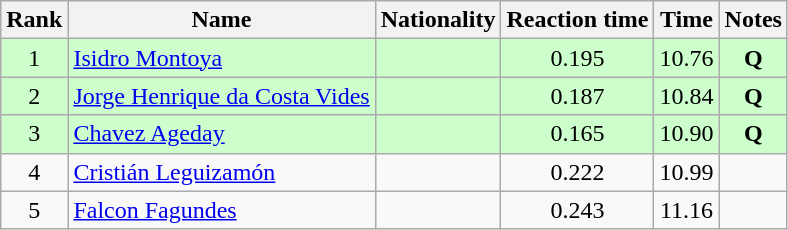<table class="wikitable sortable" style="text-align:center">
<tr>
<th>Rank</th>
<th>Name</th>
<th>Nationality</th>
<th>Reaction time</th>
<th>Time</th>
<th>Notes</th>
</tr>
<tr bgcolor=ccffcc>
<td align=center>1</td>
<td align=left><a href='#'>Isidro Montoya</a></td>
<td align=left></td>
<td>0.195</td>
<td>10.76</td>
<td><strong>Q</strong></td>
</tr>
<tr bgcolor=ccffcc>
<td align=center>2</td>
<td align=left><a href='#'>Jorge Henrique da Costa Vides</a></td>
<td align=left></td>
<td>0.187</td>
<td>10.84</td>
<td><strong>Q</strong></td>
</tr>
<tr bgcolor=ccffcc>
<td align=center>3</td>
<td align=left><a href='#'>Chavez Ageday</a></td>
<td align=left></td>
<td>0.165</td>
<td>10.90</td>
<td><strong>Q</strong></td>
</tr>
<tr>
<td align=center>4</td>
<td align=left><a href='#'>Cristián Leguizamón</a></td>
<td align=left></td>
<td>0.222</td>
<td>10.99</td>
<td></td>
</tr>
<tr>
<td align=center>5</td>
<td align=left><a href='#'>Falcon Fagundes</a></td>
<td align=left></td>
<td>0.243</td>
<td>11.16</td>
<td></td>
</tr>
</table>
